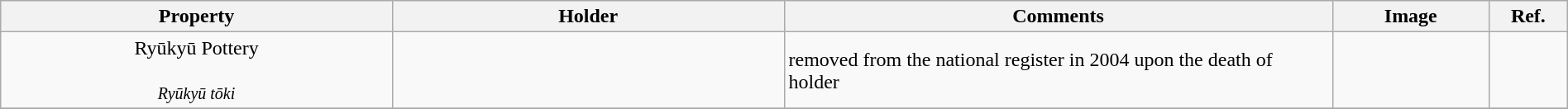<table class="wikitable sortable"  style="width:100%;">
<tr>
<th width="25%" align="left">Property</th>
<th width="25%" align="left">Holder</th>
<th width="35%" align="left" class="unsortable">Comments</th>
<th width="10%" align="left" class="unsortable">Image</th>
<th width="5%" align="left" class="unsortable">Ref.</th>
</tr>
<tr>
<td align="center">Ryūkyū Pottery<br><br><small><em>Ryūkyū tōki</em></small></td>
<td></td>
<td>removed from the national register in 2004 upon the death of holder </td>
<td></td>
<td></td>
</tr>
<tr>
</tr>
</table>
